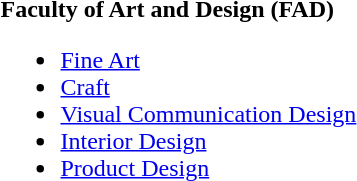<table>
<tr>
<td><strong>Faculty of Art and Design (FAD) </strong><br><ul><li><a href='#'>Fine Art</a></li><li><a href='#'>Craft</a></li><li><a href='#'>Visual Communication Design</a></li><li><a href='#'>Interior Design</a></li><li><a href='#'>Product Design</a></li></ul></td>
</tr>
</table>
